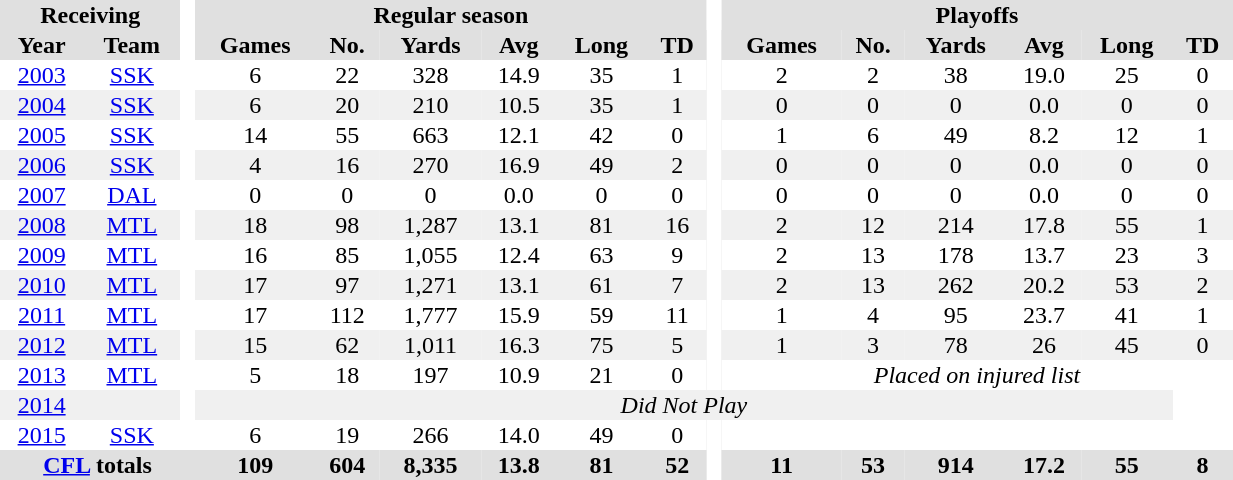<table BORDER="0" CELLPADDING="1" CELLSPACING="0" width="65%" style="text-align:center">
<tr bgcolor="#e0e0e0">
<th colspan="2">Receiving</th>
<th rowspan="99" bgcolor="#ffffff"> </th>
<th colspan="6">Regular season</th>
<th rowspan="99" bgcolor="#ffffff"> </th>
<th colspan="6">Playoffs</th>
</tr>
<tr bgcolor="#e0e0e0">
<th>Year</th>
<th>Team</th>
<th>Games</th>
<th>No.</th>
<th>Yards</th>
<th>Avg</th>
<th>Long</th>
<th>TD</th>
<th>Games</th>
<th>No.</th>
<th>Yards</th>
<th>Avg</th>
<th>Long</th>
<th>TD</th>
</tr>
<tr ALIGN="center">
<td><a href='#'>2003</a></td>
<td><a href='#'>SSK</a></td>
<td>6</td>
<td>22</td>
<td>328</td>
<td>14.9</td>
<td>35</td>
<td>1</td>
<td>2</td>
<td>2</td>
<td>38</td>
<td>19.0</td>
<td>25</td>
<td>0</td>
</tr>
<tr ALIGN="center" bgcolor="#f0f0f0">
<td><a href='#'>2004</a></td>
<td><a href='#'>SSK</a></td>
<td>6</td>
<td>20</td>
<td>210</td>
<td>10.5</td>
<td>35</td>
<td>1</td>
<td>0</td>
<td>0</td>
<td>0</td>
<td>0.0</td>
<td>0</td>
<td>0</td>
</tr>
<tr ALIGN="center">
<td><a href='#'>2005</a></td>
<td><a href='#'>SSK</a></td>
<td>14</td>
<td>55</td>
<td>663</td>
<td>12.1</td>
<td>42</td>
<td>0</td>
<td>1</td>
<td>6</td>
<td>49</td>
<td>8.2</td>
<td>12</td>
<td>1</td>
</tr>
<tr ALIGN="center" bgcolor="#f0f0f0">
<td><a href='#'>2006</a></td>
<td><a href='#'>SSK</a></td>
<td>4</td>
<td>16</td>
<td>270</td>
<td>16.9</td>
<td>49</td>
<td>2</td>
<td>0</td>
<td>0</td>
<td>0</td>
<td>0.0</td>
<td>0</td>
<td>0</td>
</tr>
<tr ALIGN="center">
<td><a href='#'>2007</a></td>
<td><a href='#'>DAL</a></td>
<td>0</td>
<td>0</td>
<td>0</td>
<td>0.0</td>
<td>0</td>
<td>0</td>
<td>0</td>
<td>0</td>
<td>0</td>
<td>0.0</td>
<td>0</td>
<td>0</td>
</tr>
<tr ALIGN="center" bgcolor="#f0f0f0">
<td><a href='#'>2008</a></td>
<td><a href='#'>MTL</a></td>
<td>18</td>
<td>98</td>
<td>1,287</td>
<td>13.1</td>
<td>81</td>
<td>16</td>
<td>2</td>
<td>12</td>
<td>214</td>
<td>17.8</td>
<td>55</td>
<td>1</td>
</tr>
<tr ALIGN="center">
<td><a href='#'>2009</a></td>
<td><a href='#'>MTL</a></td>
<td>16</td>
<td>85</td>
<td>1,055</td>
<td>12.4</td>
<td>63</td>
<td>9</td>
<td>2</td>
<td>13</td>
<td>178</td>
<td>13.7</td>
<td>23</td>
<td>3</td>
</tr>
<tr ALIGN="center" bgcolor="#f0f0f0">
<td><a href='#'>2010</a></td>
<td><a href='#'>MTL</a></td>
<td>17</td>
<td>97</td>
<td>1,271</td>
<td>13.1</td>
<td>61</td>
<td>7</td>
<td>2</td>
<td>13</td>
<td>262</td>
<td>20.2</td>
<td>53</td>
<td>2</td>
</tr>
<tr ALIGN="center">
<td><a href='#'>2011</a></td>
<td><a href='#'>MTL</a></td>
<td>17</td>
<td>112</td>
<td>1,777</td>
<td>15.9</td>
<td>59</td>
<td>11</td>
<td>1</td>
<td>4</td>
<td>95</td>
<td>23.7</td>
<td>41</td>
<td>1</td>
</tr>
<tr ALIGN="center" bgcolor="#f0f0f0">
<td><a href='#'>2012</a></td>
<td><a href='#'>MTL</a></td>
<td>15</td>
<td>62</td>
<td>1,011</td>
<td>16.3</td>
<td>75</td>
<td>5</td>
<td>1</td>
<td>3</td>
<td>78</td>
<td>26</td>
<td>45</td>
<td>0</td>
</tr>
<tr ALIGN="center">
<td><a href='#'>2013</a></td>
<td><a href='#'>MTL</a></td>
<td>5</td>
<td>18</td>
<td>197</td>
<td>10.9</td>
<td>21</td>
<td>0</td>
<td colspan="6"><em>Placed on injured list</em></td>
</tr>
<tr ALIGN="center" bgcolor="#f0f0f0">
<td><a href='#'>2014</a></td>
<td></td>
<td colspan="12"><em>Did Not Play</em></td>
</tr>
<tr ALIGN="center">
<td><a href='#'>2015</a></td>
<td><a href='#'>SSK</a></td>
<td>6</td>
<td>19</td>
<td>266</td>
<td>14.0</td>
<td>49</td>
<td>0</td>
<td></td>
<td></td>
<td></td>
<td></td>
<td></td>
<td></td>
</tr>
<tr bgcolor="#e0e0e0">
<th colspan="3"><a href='#'>CFL</a> totals</th>
<th>109</th>
<th>604</th>
<th>8,335</th>
<th>13.8</th>
<th>81</th>
<th>52</th>
<th>11</th>
<th>53</th>
<th>914</th>
<th>17.2</th>
<th>55</th>
<th>8</th>
</tr>
</table>
